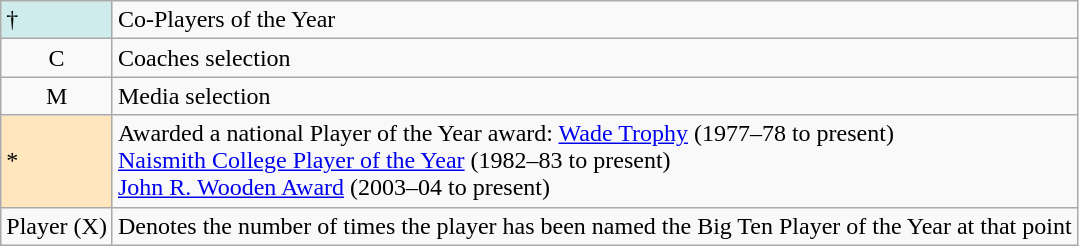<table class="wikitable">
<tr>
<td style="background:#cfecec;">†</td>
<td>Co-Players of the Year</td>
</tr>
<tr>
<td style="text-align:center;">C</td>
<td>Coaches selection</td>
</tr>
<tr>
<td style="text-align:center;">M</td>
<td>Media selection</td>
</tr>
<tr>
<td style="background:#ffe6bd;">*</td>
<td>Awarded a national Player of the Year award: <a href='#'>Wade Trophy</a> (1977–78 to present)<br><a href='#'>Naismith College Player of the Year</a> (1982–83 to present)<br> <a href='#'>John R. Wooden Award</a> (2003–04 to present)</td>
</tr>
<tr>
<td>Player (X)</td>
<td>Denotes the number of times the player has been named the Big Ten Player of the Year at that point</td>
</tr>
</table>
